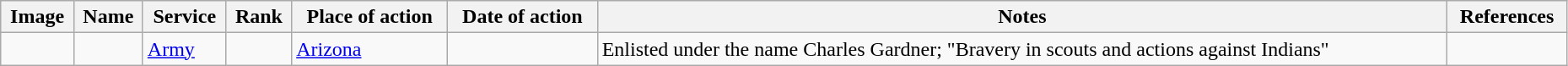<table class="wikitable sortable" width="98%">
<tr>
<th class="unsortable">Image</th>
<th>Name</th>
<th>Service</th>
<th>Rank</th>
<th>Place of action</th>
<th>Date of action</th>
<th class="unsortable">Notes</th>
<th class="unsortable">References</th>
</tr>
<tr>
<td></td>
<td></td>
<td><a href='#'>Army</a></td>
<td></td>
<td><a href='#'>Arizona</a></td>
<td></td>
<td>Enlisted under the name Charles Gardner; "Bravery in scouts and actions against Indians"</td>
<td></td>
</tr>
</table>
